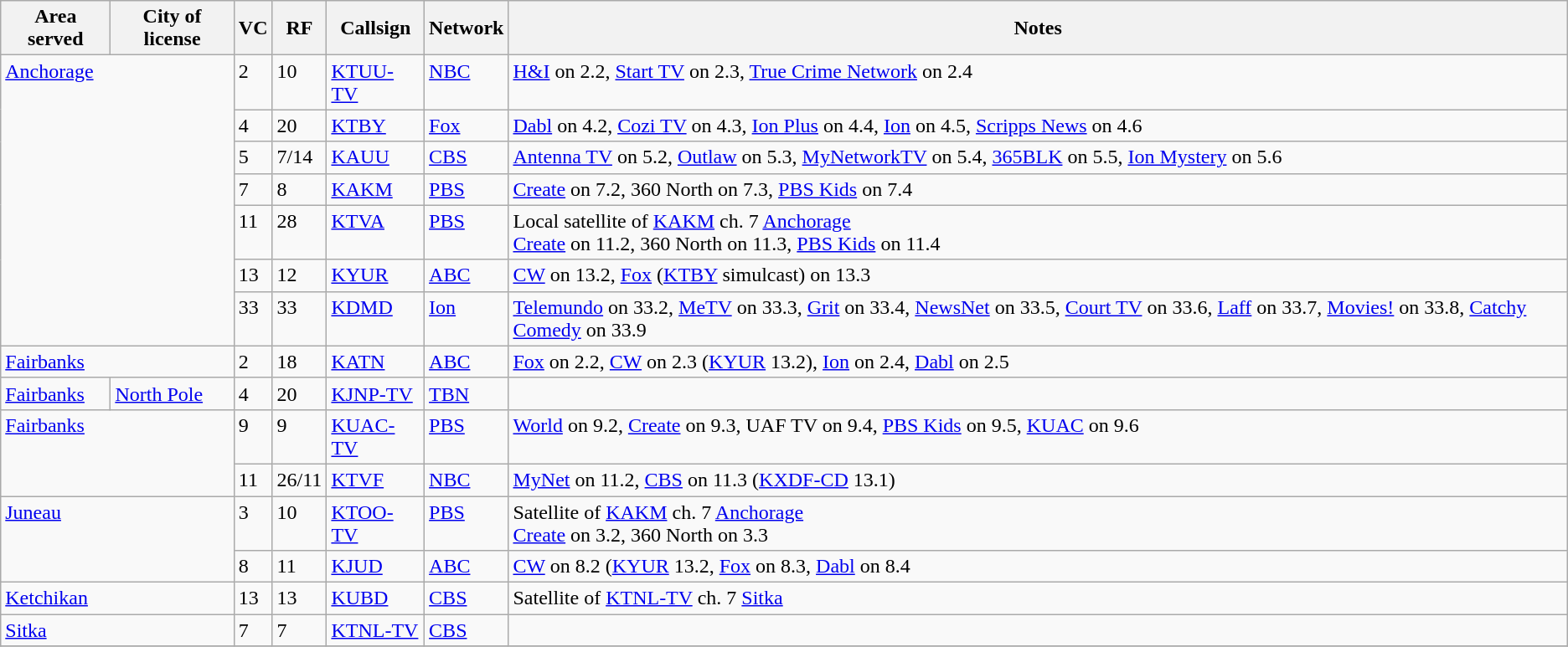<table class="sortable wikitable" style="margin: 1em 1em 1em 0; background: #f9f9f9;">
<tr>
<th>Area served</th>
<th>City of license</th>
<th>VC</th>
<th>RF</th>
<th>Callsign</th>
<th>Network</th>
<th class=unsortable>Notes</th>
</tr>
<tr style="vertical-align: top; text-align: left;">
<td colspan="2" rowspan="7"><a href='#'>Anchorage</a></td>
<td>2</td>
<td>10</td>
<td><a href='#'>KTUU-TV</a></td>
<td><a href='#'>NBC</a></td>
<td><a href='#'>H&I</a> on 2.2, <a href='#'>Start TV</a> on 2.3, <a href='#'>True Crime Network</a> on 2.4</td>
</tr>
<tr style="vertical-align: top; text-align: left;">
<td>4</td>
<td>20</td>
<td><a href='#'>KTBY</a></td>
<td><a href='#'>Fox</a></td>
<td><a href='#'>Dabl</a> on 4.2, <a href='#'>Cozi TV</a> on 4.3, <a href='#'>Ion Plus</a> on 4.4, <a href='#'>Ion</a> on 4.5, <a href='#'>Scripps News</a> on 4.6</td>
</tr>
<tr style="vertical-align: top; text-align: left;">
<td>5</td>
<td>7/14</td>
<td><a href='#'>KAUU</a></td>
<td><a href='#'>CBS</a></td>
<td><a href='#'>Antenna TV</a> on 5.2, <a href='#'>Outlaw</a> on 5.3, <a href='#'>MyNetworkTV</a> on 5.4, <a href='#'>365BLK</a> on 5.5, <a href='#'>Ion Mystery</a> on 5.6</td>
</tr>
<tr style="vertical-align: top; text-align: left;">
<td>7</td>
<td>8</td>
<td><a href='#'>KAKM</a></td>
<td><a href='#'>PBS</a></td>
<td><a href='#'>Create</a> on 7.2, 360 North on 7.3, <a href='#'>PBS Kids</a> on 7.4</td>
</tr>
<tr style="vertical-align: top; text-align: left;">
<td>11</td>
<td>28</td>
<td><a href='#'>KTVA</a></td>
<td><a href='#'>PBS</a></td>
<td>Local satellite of <a href='#'>KAKM</a> ch. 7 <a href='#'>Anchorage</a><br> <a href='#'>Create</a> on 11.2, 360 North on 11.3, <a href='#'>PBS Kids</a> on 11.4</td>
</tr>
<tr style="vertical-align: top; text-align: left;">
<td>13</td>
<td>12</td>
<td><a href='#'>KYUR</a></td>
<td><a href='#'>ABC</a></td>
<td><a href='#'>CW</a> on 13.2, <a href='#'>Fox</a> (<a href='#'>KTBY</a> simulcast) on 13.3</td>
</tr>
<tr style="vertical-align: top; text-align: left;">
<td>33</td>
<td>33</td>
<td><a href='#'>KDMD</a></td>
<td><a href='#'>Ion</a></td>
<td><a href='#'>Telemundo</a> on 33.2, <a href='#'>MeTV</a> on 33.3, <a href='#'>Grit</a> on 33.4, <a href='#'>NewsNet</a> on 33.5, <a href='#'>Court TV</a> on 33.6, <a href='#'>Laff</a> on 33.7, <a href='#'>Movies!</a> on 33.8, <a href='#'>Catchy Comedy</a> on 33.9</td>
</tr>
<tr style="vertical-align: top; text-align: left;">
<td colspan="2"><a href='#'>Fairbanks</a></td>
<td>2</td>
<td>18</td>
<td><a href='#'>KATN</a></td>
<td><a href='#'>ABC</a></td>
<td><a href='#'>Fox</a> on 2.2, <a href='#'>CW</a> on 2.3 (<a href='#'>KYUR</a> 13.2), <a href='#'>Ion</a> on 2.4, <a href='#'>Dabl</a> on 2.5</td>
</tr>
<tr style="vertical-align: top; text-align: left;">
<td><a href='#'>Fairbanks</a></td>
<td><a href='#'>North Pole</a></td>
<td>4</td>
<td>20</td>
<td><a href='#'>KJNP-TV</a></td>
<td><a href='#'>TBN</a></td>
<td></td>
</tr>
<tr style="vertical-align: top; text-align: left;">
<td colspan="2" rowspan="2"><a href='#'>Fairbanks</a></td>
<td>9</td>
<td>9</td>
<td><a href='#'>KUAC-TV</a></td>
<td><a href='#'>PBS</a></td>
<td><a href='#'>World</a> on 9.2, <a href='#'>Create</a> on 9.3, UAF TV on 9.4, <a href='#'>PBS Kids</a> on 9.5, <a href='#'>KUAC</a> on 9.6</td>
</tr>
<tr style="vertical-align: top; text-align: left;">
<td>11</td>
<td>26/11</td>
<td><a href='#'>KTVF</a></td>
<td><a href='#'>NBC</a></td>
<td><a href='#'>MyNet</a> on 11.2, <a href='#'>CBS</a> on 11.3 (<a href='#'>KXDF-CD</a> 13.1)</td>
</tr>
<tr style="vertical-align: top; text-align: left;">
<td colspan="2" rowspan="2"><a href='#'>Juneau</a></td>
<td>3</td>
<td>10</td>
<td><a href='#'>KTOO-TV</a></td>
<td><a href='#'>PBS</a></td>
<td>Satellite of <a href='#'>KAKM</a> ch. 7 <a href='#'>Anchorage</a><br> <a href='#'>Create</a> on 3.2, 360 North on 3.3</td>
</tr>
<tr style="vertical-align: top; text-align: left;">
<td>8</td>
<td>11</td>
<td><a href='#'>KJUD</a></td>
<td><a href='#'>ABC</a></td>
<td><a href='#'>CW</a> on 8.2 (<a href='#'>KYUR</a> 13.2, <a href='#'>Fox</a> on 8.3, <a href='#'>Dabl</a> on 8.4</td>
</tr>
<tr style="vertical-align: top; text-align: left;">
<td colspan="2"><a href='#'>Ketchikan</a></td>
<td>13</td>
<td>13</td>
<td><a href='#'>KUBD</a></td>
<td><a href='#'>CBS</a></td>
<td>Satellite of <a href='#'>KTNL-TV</a> ch. 7 <a href='#'>Sitka</a></td>
</tr>
<tr style="vertical-align: top; text-align: left;">
<td colspan="2"><a href='#'>Sitka</a></td>
<td>7</td>
<td>7</td>
<td><a href='#'>KTNL-TV</a></td>
<td><a href='#'>CBS</a></td>
<td></td>
</tr>
<tr style="vertical-align: top; text-align: left;">
</tr>
</table>
